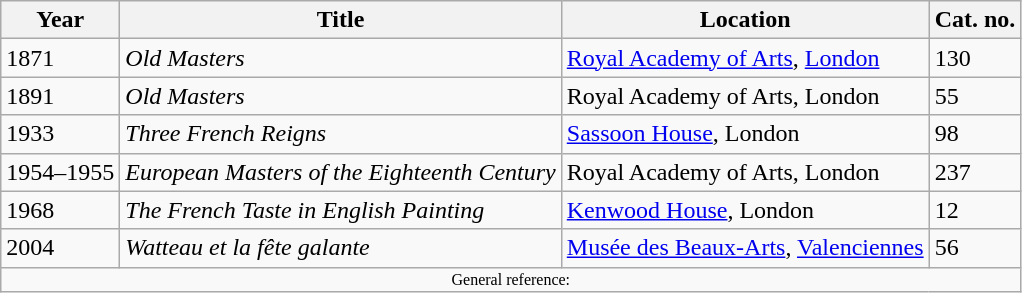<table class="wikitable">
<tr>
<th>Year</th>
<th>Title</th>
<th>Location</th>
<th>Cat. no.</th>
</tr>
<tr>
<td>1871</td>
<td><em>Old Masters</em></td>
<td><a href='#'>Royal Academy of Arts</a>, <a href='#'>London</a></td>
<td>130</td>
</tr>
<tr>
<td>1891</td>
<td><em>Old Masters</em></td>
<td>Royal Academy of Arts, London</td>
<td>55</td>
</tr>
<tr>
<td>1933</td>
<td><em>Three French Reigns</em></td>
<td><a href='#'>Sassoon House</a>, London</td>
<td>98</td>
</tr>
<tr>
<td>1954–1955</td>
<td><em>European Masters of the Eighteenth Century</em></td>
<td>Royal Academy of Arts, London</td>
<td>237</td>
</tr>
<tr>
<td>1968</td>
<td><em>The French Taste in English Painting</em></td>
<td><a href='#'>Kenwood House</a>, London</td>
<td>12</td>
</tr>
<tr>
<td>2004</td>
<td><em>Watteau et la fête galante</em></td>
<td><a href='#'>Musée des Beaux-Arts</a>, <a href='#'>Valenciennes</a></td>
<td>56</td>
</tr>
<tr class="sortbottom">
<td colspan=10 style=font-size:8pt; align=center>General reference: </td>
</tr>
</table>
